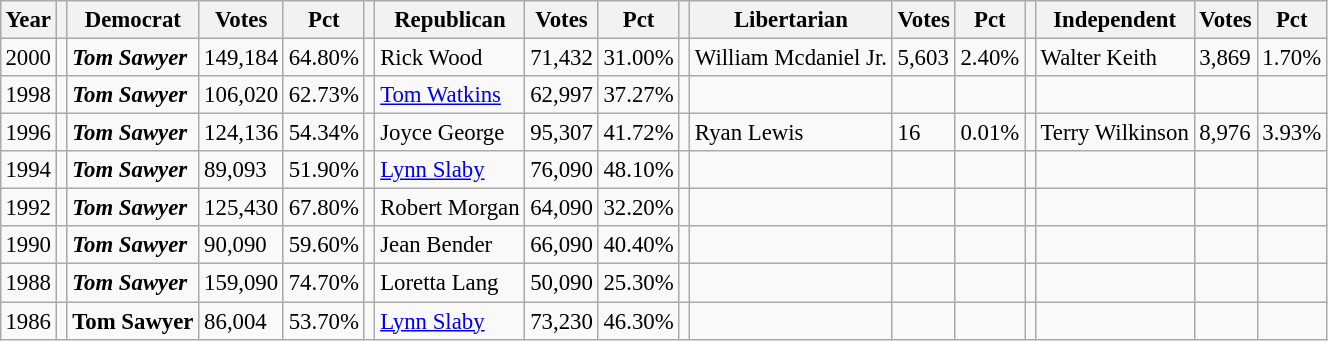<table class="wikitable" style="margin:0.5em ; font-size:95%">
<tr>
<th>Year</th>
<th></th>
<th>Democrat</th>
<th>Votes</th>
<th>Pct</th>
<th></th>
<th>Republican</th>
<th>Votes</th>
<th>Pct</th>
<th></th>
<th>Libertarian</th>
<th>Votes</th>
<th>Pct</th>
<th></th>
<th>Independent</th>
<th>Votes</th>
<th>Pct</th>
</tr>
<tr>
<td>2000</td>
<td></td>
<td><strong><em>Tom Sawyer</em></strong></td>
<td>149,184</td>
<td>64.80%</td>
<td></td>
<td>Rick Wood</td>
<td>71,432</td>
<td>31.00%</td>
<td></td>
<td>William Mcdaniel Jr.</td>
<td>5,603</td>
<td>2.40%</td>
<td></td>
<td>Walter Keith</td>
<td>3,869</td>
<td>1.70%</td>
</tr>
<tr>
<td>1998</td>
<td></td>
<td><strong><em>Tom Sawyer</em></strong></td>
<td>106,020</td>
<td>62.73%</td>
<td></td>
<td><a href='#'>Tom Watkins</a></td>
<td>62,997</td>
<td>37.27%</td>
<td></td>
<td></td>
<td></td>
<td></td>
<td></td>
<td></td>
<td></td>
<td></td>
</tr>
<tr>
<td>1996</td>
<td></td>
<td><strong><em>Tom Sawyer</em></strong></td>
<td>124,136</td>
<td>54.34%</td>
<td></td>
<td>Joyce George</td>
<td>95,307</td>
<td>41.72%</td>
<td></td>
<td>Ryan Lewis</td>
<td>16</td>
<td>0.01%</td>
<td></td>
<td>Terry Wilkinson</td>
<td>8,976</td>
<td>3.93%</td>
</tr>
<tr>
<td>1994</td>
<td></td>
<td><strong><em>Tom Sawyer</em></strong></td>
<td>89,093</td>
<td>51.90%</td>
<td></td>
<td><a href='#'>Lynn Slaby</a></td>
<td>76,090</td>
<td>48.10%</td>
<td></td>
<td></td>
<td></td>
<td></td>
<td></td>
<td></td>
<td></td>
<td></td>
</tr>
<tr>
<td>1992</td>
<td></td>
<td><strong><em>Tom Sawyer</em></strong></td>
<td>125,430</td>
<td>67.80%</td>
<td></td>
<td>Robert Morgan</td>
<td>64,090</td>
<td>32.20%</td>
<td></td>
<td></td>
<td></td>
<td></td>
<td></td>
<td></td>
<td></td>
<td></td>
</tr>
<tr>
<td>1990</td>
<td></td>
<td><strong><em>Tom Sawyer</em></strong></td>
<td>90,090</td>
<td>59.60%</td>
<td></td>
<td>Jean Bender</td>
<td>66,090</td>
<td>40.40%</td>
<td></td>
<td></td>
<td></td>
<td></td>
<td></td>
<td></td>
<td></td>
<td></td>
</tr>
<tr>
<td>1988</td>
<td></td>
<td><strong><em>Tom Sawyer</em></strong></td>
<td>159,090</td>
<td>74.70%</td>
<td></td>
<td>Loretta Lang</td>
<td>50,090</td>
<td>25.30%</td>
<td></td>
<td></td>
<td></td>
<td></td>
<td></td>
<td></td>
<td></td>
<td></td>
</tr>
<tr>
<td>1986</td>
<td></td>
<td><strong>Tom Sawyer</strong></td>
<td>86,004</td>
<td>53.70%</td>
<td></td>
<td><a href='#'>Lynn Slaby</a></td>
<td>73,230</td>
<td>46.30%</td>
<td></td>
<td></td>
<td></td>
<td></td>
<td></td>
<td></td>
<td></td>
<td></td>
</tr>
</table>
